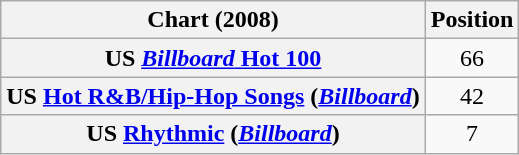<table class="wikitable plainrowheaders" style="text-align:center;">
<tr>
<th scope="col">Chart (2008)</th>
<th scope="col">Position</th>
</tr>
<tr>
<th scope="row">US <a href='#'><em>Billboard</em> Hot 100</a></th>
<td>66</td>
</tr>
<tr>
<th scope="row">US <a href='#'>Hot R&B/Hip-Hop Songs</a> (<em><a href='#'>Billboard</a></em>)</th>
<td>42</td>
</tr>
<tr>
<th scope="row">US <a href='#'>Rhythmic</a> (<em><a href='#'>Billboard</a></em>)</th>
<td>7</td>
</tr>
</table>
